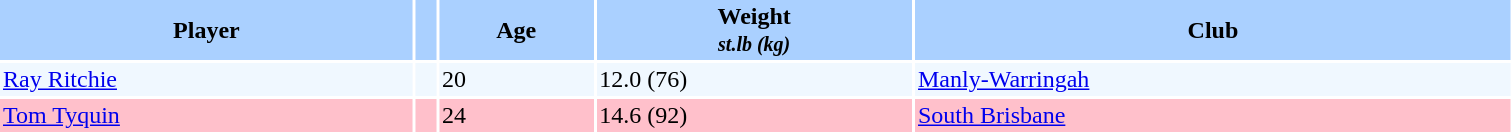<table class="sortable" border="0" cellspacing="2" cellpadding="2" style="width:80%;" style="text-align:center;">
<tr style="background:#AAD0FF">
<th>Player</th>
<th></th>
<th>Age</th>
<th>Weight<br><small><em>st.lb (kg)</em></small></th>
<th>Club</th>
</tr>
<tr bgcolor=#F0F8FF>
<td align=left><a href='#'>Ray Ritchie</a></td>
<td></td>
<td>20</td>
<td>12.0 (76)</td>
<td align=left> <a href='#'>Manly-Warringah</a></td>
</tr>
<tr bgcolor=#FFC0CB>
<td align=left><a href='#'>Tom Tyquin</a></td>
<td></td>
<td>24</td>
<td>14.6 (92)</td>
<td align=left> <a href='#'>South Brisbane</a></td>
</tr>
</table>
